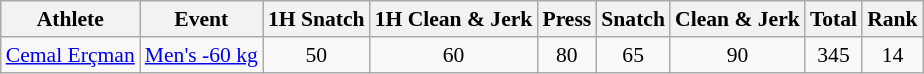<table class="wikitable" style="font-size:90%">
<tr>
<th>Athlete</th>
<th>Event</th>
<th>1H Snatch</th>
<th>1H Clean & Jerk</th>
<th>Press</th>
<th>Snatch</th>
<th>Clean & Jerk</th>
<th>Total</th>
<th>Rank</th>
</tr>
<tr align=center>
<td align=left><a href='#'>Cemal Erçman</a></td>
<td align=left><a href='#'>Men's -60 kg</a></td>
<td>50</td>
<td>60</td>
<td>80</td>
<td>65</td>
<td>90</td>
<td>345</td>
<td>14</td>
</tr>
</table>
